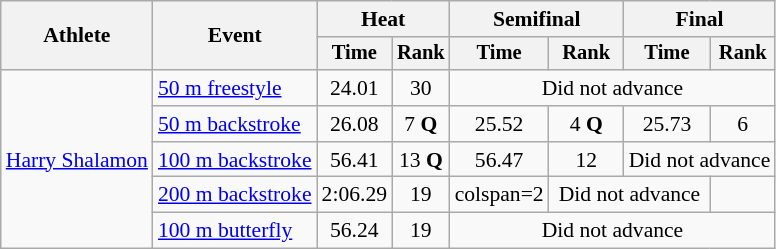<table class=wikitable style=font-size:90%>
<tr>
<th rowspan=2>Athlete</th>
<th rowspan=2>Event</th>
<th colspan=2>Heat</th>
<th colspan=2>Semifinal</th>
<th colspan=2>Final</th>
</tr>
<tr style=font-size:95%>
<th>Time</th>
<th>Rank</th>
<th>Time</th>
<th>Rank</th>
<th>Time</th>
<th>Rank</th>
</tr>
<tr align=center>
<td align=left rowspan=5><a href='#'>Harry Shalamon</a></td>
<td align=left><a href='#'>50 m freestyle</a></td>
<td>24.01</td>
<td>30</td>
<td colspan=4>Did not advance</td>
</tr>
<tr align=center>
<td align=left><a href='#'>50 m backstroke</a></td>
<td>26.08</td>
<td>7 <strong>Q</strong></td>
<td>25.52</td>
<td>4 <strong>Q</strong></td>
<td>25.73</td>
<td>6</td>
</tr>
<tr align=center>
<td align=left><a href='#'>100 m backstroke</a></td>
<td>56.41</td>
<td>13 <strong>Q</strong></td>
<td>56.47</td>
<td>12</td>
<td colspan=2>Did not advance</td>
</tr>
<tr align=center>
<td align=left><a href='#'>200 m backstroke</a></td>
<td>2:06.29</td>
<td>19</td>
<td>colspan=2 </td>
<td colspan=2>Did not advance</td>
</tr>
<tr align=center>
<td align=left><a href='#'>100 m butterfly</a></td>
<td>56.24</td>
<td>19</td>
<td colspan=4>Did not advance</td>
</tr>
</table>
